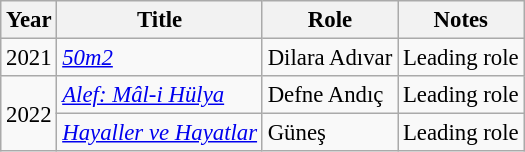<table class="wikitable" style="font-size: 95%;">
<tr>
<th>Year</th>
<th>Title</th>
<th>Role</th>
<th>Notes</th>
</tr>
<tr>
<td>2021</td>
<td><em><a href='#'>50m2</a></em></td>
<td>Dilara Adıvar</td>
<td>Leading role</td>
</tr>
<tr>
<td rowspan="2">2022</td>
<td><em><a href='#'>Alef: Mâl-i Hülya</a></em></td>
<td>Defne Andıç</td>
<td>Leading role</td>
</tr>
<tr>
<td><em><a href='#'>Hayaller ve Hayatlar</a></em></td>
<td>Güneş</td>
<td>Leading role</td>
</tr>
</table>
